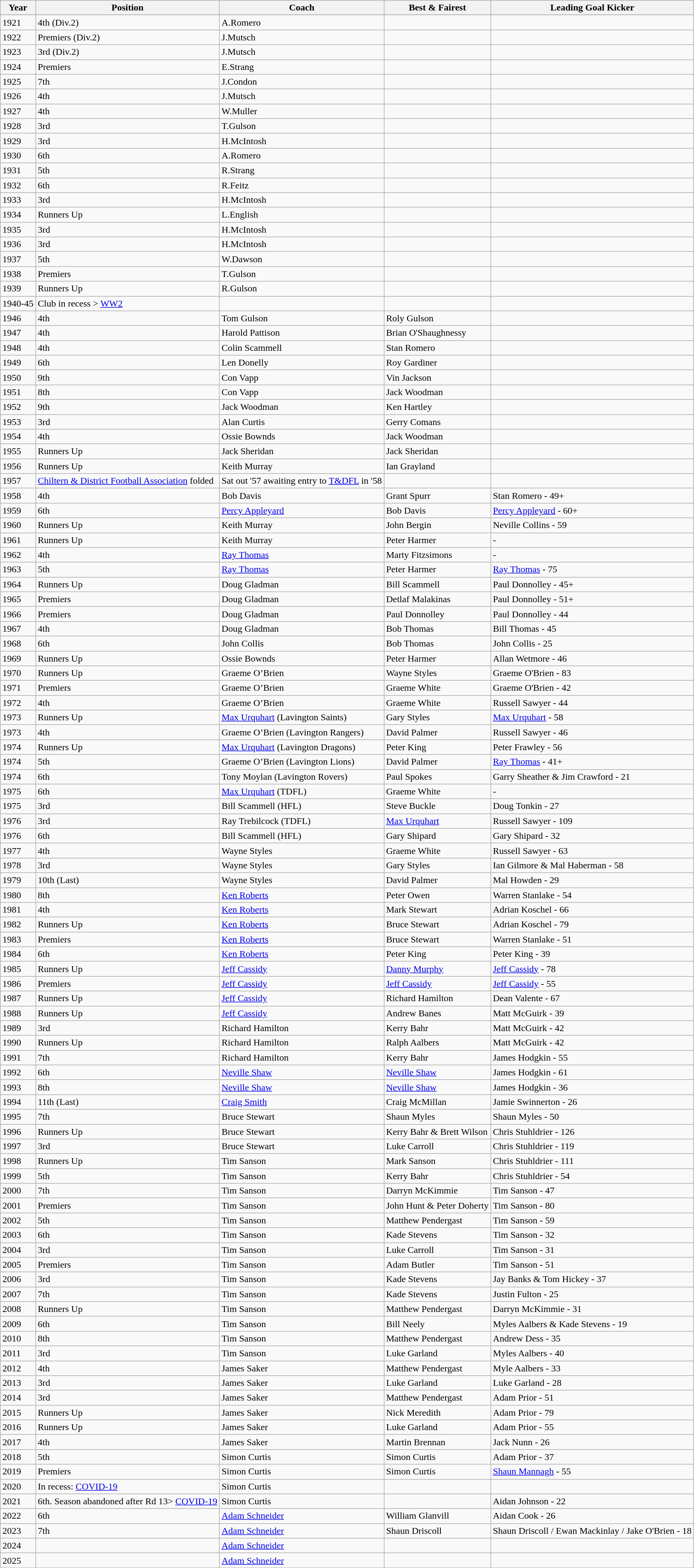<table class="wikitable">
<tr>
<th>Year</th>
<th>Position</th>
<th>Coach</th>
<th>Best & Fairest</th>
<th>Leading Goal Kicker</th>
</tr>
<tr>
</tr>
<tr>
<td>1921</td>
<td>4th (Div.2)</td>
<td>A.Romero</td>
<td></td>
<td></td>
</tr>
<tr>
<td>1922</td>
<td>Premiers (Div.2)</td>
<td>J.Mutsch</td>
<td></td>
<td></td>
</tr>
<tr>
<td>1923</td>
<td>3rd (Div.2)</td>
<td>J.Mutsch</td>
<td></td>
<td></td>
</tr>
<tr>
<td>1924</td>
<td>Premiers</td>
<td>E.Strang</td>
<td></td>
<td></td>
</tr>
<tr>
<td>1925</td>
<td>7th</td>
<td>J.Condon</td>
<td></td>
<td></td>
</tr>
<tr>
<td>1926</td>
<td>4th</td>
<td>J.Mutsch</td>
<td></td>
<td></td>
</tr>
<tr>
<td>1927</td>
<td>4th</td>
<td>W.Muller</td>
<td></td>
<td></td>
</tr>
<tr>
<td>1928</td>
<td>3rd</td>
<td>T.Gulson</td>
<td></td>
<td></td>
</tr>
<tr>
<td>1929</td>
<td>3rd</td>
<td>H.McIntosh</td>
<td></td>
<td></td>
</tr>
<tr>
<td>1930</td>
<td>6th</td>
<td>A.Romero</td>
<td></td>
<td></td>
</tr>
<tr>
<td>1931</td>
<td>5th</td>
<td>R.Strang</td>
<td></td>
<td></td>
</tr>
<tr>
<td>1932</td>
<td>6th</td>
<td>R.Feitz</td>
<td></td>
<td></td>
</tr>
<tr>
<td>1933</td>
<td>3rd</td>
<td>H.McIntosh</td>
<td></td>
<td></td>
</tr>
<tr>
<td>1934</td>
<td>Runners Up</td>
<td>L.English</td>
<td></td>
<td></td>
</tr>
<tr>
<td>1935</td>
<td>3rd</td>
<td>H.McIntosh</td>
<td></td>
<td></td>
</tr>
<tr>
<td>1936</td>
<td>3rd</td>
<td>H.McIntosh</td>
<td></td>
<td></td>
</tr>
<tr>
<td>1937</td>
<td>5th</td>
<td>W.Dawson</td>
<td></td>
<td></td>
</tr>
<tr>
<td>1938</td>
<td>Premiers</td>
<td>T.Gulson</td>
<td></td>
<td></td>
</tr>
<tr>
<td>1939</td>
<td>Runners Up</td>
<td>R.Gulson</td>
<td></td>
<td></td>
</tr>
<tr>
<td>1940-45</td>
<td>Club in recess > <a href='#'>WW2</a></td>
<td></td>
<td></td>
<td></td>
</tr>
<tr>
<td>1946</td>
<td>4th</td>
<td>Tom Gulson</td>
<td>Roly Gulson</td>
<td></td>
</tr>
<tr>
<td>1947</td>
<td>4th</td>
<td>Harold Pattison</td>
<td>Brian O'Shaughnessy</td>
<td></td>
</tr>
<tr>
<td>1948</td>
<td>4th</td>
<td>Colin Scammell</td>
<td>Stan Romero</td>
<td></td>
</tr>
<tr>
<td>1949</td>
<td>6th</td>
<td>Len Donelly</td>
<td>Roy Gardiner</td>
<td></td>
</tr>
<tr>
<td>1950</td>
<td>9th</td>
<td>Con Vapp</td>
<td>Vin Jackson</td>
<td></td>
</tr>
<tr>
<td>1951</td>
<td>8th</td>
<td>Con Vapp</td>
<td>Jack Woodman</td>
<td></td>
</tr>
<tr>
<td>1952</td>
<td>9th</td>
<td>Jack Woodman</td>
<td>Ken Hartley</td>
<td></td>
</tr>
<tr>
<td>1953</td>
<td>3rd</td>
<td>Alan Curtis</td>
<td>Gerry Comans</td>
<td></td>
</tr>
<tr>
<td>1954</td>
<td>4th</td>
<td>Ossie Bownds</td>
<td>Jack Woodman</td>
<td></td>
</tr>
<tr>
<td>1955</td>
<td>Runners Up</td>
<td>Jack Sheridan</td>
<td>Jack Sheridan</td>
<td></td>
</tr>
<tr>
<td>1956</td>
<td>Runners Up</td>
<td>Keith Murray</td>
<td>Ian Grayland</td>
<td></td>
</tr>
<tr>
<td>1957</td>
<td><a href='#'>Chiltern & District Football Association</a> folded</td>
<td>Sat out '57 awaiting entry to <a href='#'>T&DFL</a> in '58</td>
<td></td>
<td></td>
</tr>
<tr>
<td>1958</td>
<td>4th</td>
<td>Bob Davis</td>
<td>Grant Spurr</td>
<td>Stan Romero - 49+</td>
</tr>
<tr>
<td>1959</td>
<td>6th</td>
<td><a href='#'>Percy Appleyard</a></td>
<td>Bob Davis</td>
<td><a href='#'>Percy Appleyard</a> - 60+</td>
</tr>
<tr>
<td>1960</td>
<td>Runners Up</td>
<td>Keith Murray</td>
<td>John Bergin</td>
<td>Neville Collins - 59</td>
</tr>
<tr>
<td>1961</td>
<td>Runners Up</td>
<td>Keith Murray</td>
<td>Peter Harmer</td>
<td>-</td>
</tr>
<tr>
<td>1962</td>
<td>4th</td>
<td><a href='#'>Ray Thomas</a></td>
<td>Marty Fitzsimons</td>
<td>-</td>
</tr>
<tr>
<td>1963</td>
<td>5th</td>
<td><a href='#'>Ray Thomas</a></td>
<td>Peter Harmer</td>
<td><a href='#'>Ray Thomas</a> - 75</td>
</tr>
<tr>
<td>1964</td>
<td>Runners Up</td>
<td>Doug Gladman</td>
<td>Bill Scammell</td>
<td>Paul Donnolley - 45+</td>
</tr>
<tr>
<td>1965</td>
<td>Premiers</td>
<td>Doug Gladman</td>
<td>Detlaf Malakinas</td>
<td>Paul Donnolley - 51+</td>
</tr>
<tr>
<td>1966</td>
<td>Premiers</td>
<td>Doug Gladman</td>
<td>Paul Donnolley</td>
<td>Paul Donnolley - 44</td>
</tr>
<tr>
<td>1967</td>
<td>4th</td>
<td>Doug Gladman</td>
<td>Bob Thomas</td>
<td>Bill Thomas - 45</td>
</tr>
<tr>
<td>1968</td>
<td>6th</td>
<td>John Collis</td>
<td>Bob Thomas</td>
<td>John Collis - 25</td>
</tr>
<tr>
<td>1969</td>
<td>Runners Up</td>
<td>Ossie Bownds</td>
<td>Peter Harmer</td>
<td>Allan Wetmore - 46</td>
</tr>
<tr>
<td>1970</td>
<td>Runners Up</td>
<td>Graeme O’Brien</td>
<td>Wayne Styles</td>
<td>Graeme O'Brien - 83</td>
</tr>
<tr>
<td>1971</td>
<td>Premiers</td>
<td>Graeme O’Brien</td>
<td>Graeme White</td>
<td>Graeme O'Brien - 42</td>
</tr>
<tr>
<td>1972</td>
<td>4th</td>
<td>Graeme O’Brien</td>
<td>Graeme White</td>
<td>Russell Sawyer - 44</td>
</tr>
<tr>
<td>1973</td>
<td>Runners Up</td>
<td><a href='#'>Max Urquhart</a> (Lavington Saints)</td>
<td>Gary Styles</td>
<td><a href='#'>Max Urquhart</a> - 58</td>
</tr>
<tr>
<td>1973</td>
<td>4th</td>
<td>Graeme O’Brien (Lavington Rangers)</td>
<td>David Palmer</td>
<td>Russell Sawyer - 46</td>
</tr>
<tr>
<td>1974</td>
<td>Runners Up</td>
<td><a href='#'>Max Urquhart</a> (Lavington Dragons)</td>
<td>Peter King</td>
<td>Peter Frawley - 56</td>
</tr>
<tr>
<td>1974</td>
<td>5th</td>
<td>Graeme O’Brien (Lavington Lions)</td>
<td>David Palmer</td>
<td><a href='#'>Ray Thomas</a> - 41+</td>
</tr>
<tr>
<td>1974</td>
<td>6th</td>
<td>Tony Moylan (Lavington Rovers)</td>
<td>Paul Spokes</td>
<td>Garry Sheather & Jim Crawford - 21</td>
</tr>
<tr>
<td>1975</td>
<td>6th</td>
<td><a href='#'>Max Urquhart</a> (TDFL)</td>
<td>Graeme White</td>
<td>-</td>
</tr>
<tr>
<td>1975</td>
<td>3rd</td>
<td>Bill Scammell (HFL)</td>
<td>Steve Buckle</td>
<td>Doug Tonkin - 27</td>
</tr>
<tr>
<td>1976</td>
<td>3rd</td>
<td>Ray Trebilcock (TDFL)</td>
<td><a href='#'>Max Urquhart</a></td>
<td>Russell Sawyer - 109</td>
</tr>
<tr>
<td>1976</td>
<td>6th</td>
<td>Bill Scammell (HFL)</td>
<td>Gary Shipard</td>
<td>Gary Shipard - 32</td>
</tr>
<tr>
<td>1977</td>
<td>4th</td>
<td>Wayne Styles</td>
<td>Graeme White</td>
<td>Russell Sawyer - 63</td>
</tr>
<tr>
<td>1978</td>
<td>3rd</td>
<td>Wayne Styles</td>
<td>Gary Styles</td>
<td>Ian Gilmore & Mal Haberman - 58</td>
</tr>
<tr>
<td>1979</td>
<td>10th (Last)</td>
<td>Wayne Styles</td>
<td>David Palmer</td>
<td>Mal Howden - 29</td>
</tr>
<tr>
<td>1980</td>
<td>8th</td>
<td><a href='#'>Ken Roberts</a></td>
<td>Peter Owen</td>
<td>Warren Stanlake - 54</td>
</tr>
<tr>
<td>1981</td>
<td>4th</td>
<td><a href='#'>Ken Roberts</a></td>
<td>Mark Stewart</td>
<td>Adrian Koschel - 66</td>
</tr>
<tr>
<td>1982</td>
<td>Runners Up</td>
<td><a href='#'>Ken Roberts</a></td>
<td>Bruce Stewart</td>
<td>Adrian Koschel - 79</td>
</tr>
<tr>
<td>1983</td>
<td>Premiers</td>
<td><a href='#'>Ken Roberts</a></td>
<td>Bruce Stewart</td>
<td>Warren Stanlake - 51</td>
</tr>
<tr>
<td>1984</td>
<td>6th</td>
<td><a href='#'>Ken Roberts</a></td>
<td>Peter King</td>
<td>Peter King - 39</td>
</tr>
<tr>
<td>1985</td>
<td>Runners Up</td>
<td><a href='#'>Jeff Cassidy</a></td>
<td><a href='#'>Danny Murphy</a></td>
<td><a href='#'>Jeff Cassidy</a> - 78</td>
</tr>
<tr>
<td>1986</td>
<td>Premiers</td>
<td><a href='#'>Jeff Cassidy</a></td>
<td><a href='#'>Jeff Cassidy</a></td>
<td><a href='#'>Jeff Cassidy</a> - 55</td>
</tr>
<tr>
<td>1987</td>
<td>Runners Up</td>
<td><a href='#'>Jeff Cassidy</a></td>
<td>Richard Hamilton</td>
<td>Dean Valente - 67</td>
</tr>
<tr>
<td>1988</td>
<td>Runners Up</td>
<td><a href='#'>Jeff Cassidy</a></td>
<td>Andrew Banes</td>
<td>Matt McGuirk - 39</td>
</tr>
<tr>
<td>1989</td>
<td>3rd</td>
<td>Richard Hamilton</td>
<td>Kerry Bahr</td>
<td>Matt McGuirk - 42</td>
</tr>
<tr>
<td>1990</td>
<td>Runners Up</td>
<td>Richard Hamilton</td>
<td>Ralph Aalbers</td>
<td>Matt McGuirk - 42</td>
</tr>
<tr>
<td>1991</td>
<td>7th</td>
<td>Richard Hamilton</td>
<td>Kerry Bahr</td>
<td>James Hodgkin - 55</td>
</tr>
<tr>
<td>1992</td>
<td>6th</td>
<td><a href='#'>Neville Shaw</a></td>
<td><a href='#'>Neville Shaw</a></td>
<td>James Hodgkin - 61</td>
</tr>
<tr>
<td>1993</td>
<td>8th</td>
<td><a href='#'>Neville Shaw</a></td>
<td><a href='#'>Neville Shaw</a></td>
<td>James Hodgkin - 36</td>
</tr>
<tr>
<td>1994</td>
<td>11th (Last)</td>
<td><a href='#'>Craig Smith</a></td>
<td>Craig McMillan</td>
<td>Jamie Swinnerton - 26</td>
</tr>
<tr>
<td>1995</td>
<td>7th</td>
<td>Bruce Stewart</td>
<td>Shaun Myles</td>
<td>Shaun Myles - 50</td>
</tr>
<tr>
<td>1996</td>
<td>Runners Up</td>
<td>Bruce Stewart</td>
<td>Kerry Bahr & Brett Wilson</td>
<td>Chris Stuhldrier - 126</td>
</tr>
<tr>
<td>1997</td>
<td>3rd</td>
<td>Bruce Stewart</td>
<td>Luke Carroll</td>
<td>Chris Stuhldrier - 119</td>
</tr>
<tr>
<td>1998</td>
<td>Runners Up</td>
<td>Tim Sanson</td>
<td>Mark Sanson</td>
<td>Chris Stuhldrier - 111</td>
</tr>
<tr>
<td>1999</td>
<td>5th</td>
<td>Tim Sanson</td>
<td>Kerry Bahr</td>
<td>Chris Stuhldrier - 54</td>
</tr>
<tr>
<td>2000</td>
<td>7th</td>
<td>Tim Sanson</td>
<td>Darryn McKimmie</td>
<td>Tim Sanson - 47</td>
</tr>
<tr>
<td>2001</td>
<td>Premiers</td>
<td>Tim Sanson</td>
<td>John Hunt & Peter Doherty</td>
<td>Tim Sanson - 80</td>
</tr>
<tr>
<td>2002</td>
<td>5th</td>
<td>Tim Sanson</td>
<td>Matthew Pendergast</td>
<td>Tim Sanson - 59</td>
</tr>
<tr>
<td>2003</td>
<td>6th</td>
<td>Tim Sanson</td>
<td>Kade Stevens</td>
<td>Tim Sanson - 32</td>
</tr>
<tr>
<td>2004</td>
<td>3rd</td>
<td>Tim Sanson</td>
<td>Luke Carroll</td>
<td>Tim Sanson - 31</td>
</tr>
<tr>
<td>2005</td>
<td>Premiers</td>
<td>Tim Sanson</td>
<td>Adam Butler</td>
<td>Tim Sanson - 51</td>
</tr>
<tr>
<td>2006</td>
<td>3rd</td>
<td>Tim Sanson</td>
<td>Kade Stevens</td>
<td>Jay Banks & Tom Hickey - 37</td>
</tr>
<tr>
<td>2007</td>
<td>7th</td>
<td>Tim Sanson</td>
<td>Kade Stevens</td>
<td>Justin Fulton - 25</td>
</tr>
<tr>
<td>2008</td>
<td>Runners Up</td>
<td>Tim Sanson</td>
<td>Matthew Pendergast</td>
<td>Darryn McKimmie - 31</td>
</tr>
<tr>
<td>2009</td>
<td>6th</td>
<td>Tim Sanson</td>
<td>Bill Neely</td>
<td>Myles Aalbers & Kade Stevens - 19</td>
</tr>
<tr>
<td>2010</td>
<td>8th</td>
<td>Tim Sanson</td>
<td>Matthew Pendergast</td>
<td>Andrew Dess - 35</td>
</tr>
<tr>
<td>2011</td>
<td>3rd</td>
<td>Tim Sanson</td>
<td>Luke Garland</td>
<td>Myles Aalbers - 40</td>
</tr>
<tr>
<td>2012</td>
<td>4th</td>
<td>James Saker</td>
<td>Matthew Pendergast</td>
<td>Myle Aalbers - 33</td>
</tr>
<tr>
<td>2013</td>
<td>3rd</td>
<td>James Saker</td>
<td>Luke Garland</td>
<td>Luke Garland - 28</td>
</tr>
<tr>
<td>2014</td>
<td>3rd</td>
<td>James Saker</td>
<td>Matthew Pendergast</td>
<td>Adam Prior - 51</td>
</tr>
<tr>
<td>2015</td>
<td>Runners Up</td>
<td>James Saker</td>
<td>Nick Meredith</td>
<td>Adam Prior - 79</td>
</tr>
<tr>
<td>2016</td>
<td>Runners Up</td>
<td>James Saker</td>
<td>Luke Garland</td>
<td>Adam Prior - 55</td>
</tr>
<tr>
<td>2017</td>
<td>4th</td>
<td>James Saker</td>
<td>Martin Brennan</td>
<td>Jack Nunn - 26</td>
</tr>
<tr>
<td>2018</td>
<td>5th</td>
<td>Simon Curtis</td>
<td>Simon Curtis</td>
<td>Adam Prior - 37</td>
</tr>
<tr>
<td>2019</td>
<td>Premiers</td>
<td>Simon Curtis</td>
<td>Simon Curtis</td>
<td><a href='#'>Shaun Mannagh</a> - 55</td>
</tr>
<tr>
<td>2020</td>
<td>In recess: <a href='#'>COVID-19</a></td>
<td>Simon Curtis</td>
<td></td>
<td></td>
</tr>
<tr>
<td>2021</td>
<td>6th. Season abandoned after Rd 13> <a href='#'>COVID-19</a></td>
<td>Simon Curtis</td>
<td></td>
<td>Aidan Johnson - 22</td>
</tr>
<tr>
<td>2022</td>
<td>6th</td>
<td><a href='#'>Adam Schneider</a></td>
<td>William Glanvill</td>
<td>Aidan Cook - 26</td>
</tr>
<tr>
<td>2023</td>
<td>7th</td>
<td><a href='#'>Adam Schneider</a></td>
<td>Shaun Driscoll</td>
<td>Shaun Driscoll / Ewan Mackinlay / Jake O'Brien - 18</td>
</tr>
<tr>
<td>2024</td>
<td></td>
<td><a href='#'>Adam Schneider</a></td>
<td></td>
<td></td>
</tr>
<tr>
<td>2025</td>
<td></td>
<td><a href='#'>Adam Schneider</a></td>
<td></td>
<td></td>
</tr>
<tr>
</tr>
</table>
